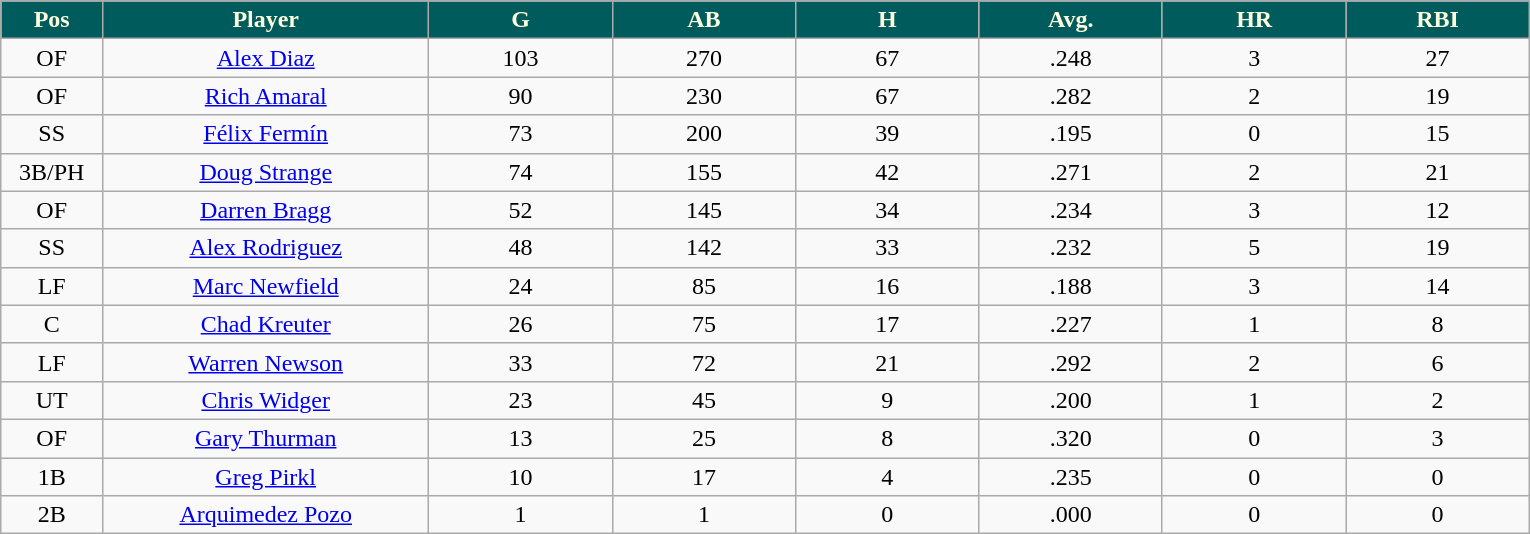<table class="wikitable sortable">
<tr>
<th style=" background:#005c5c; color:#FFFDDD;" width="5%">Pos</th>
<th style=" background:#005c5c; color:#FFFDDD;" width="16%">Player</th>
<th style=" background:#005c5c; color:#FFFDDD;" width="9%">G</th>
<th style=" background:#005c5c; color:#FFFDDD;" width="9%">AB</th>
<th style=" background:#005c5c; color:#FFFDDD;" width="9%">H</th>
<th style=" background:#005c5c; color:#FFFDDD;" width="9%">Avg.</th>
<th style=" background:#005c5c; color:#FFFDDD;" width="9%">HR</th>
<th style=" background:#005c5c; color:#FFFDDD;" width="9%">RBI</th>
</tr>
<tr align="center">
<td>OF</td>
<td><a href='#'>Alex Diaz</a></td>
<td>103</td>
<td>270</td>
<td>67</td>
<td>.248</td>
<td>3</td>
<td>27</td>
</tr>
<tr align="center">
<td>OF</td>
<td><a href='#'>Rich Amaral</a></td>
<td>90</td>
<td>230</td>
<td>67</td>
<td>.282</td>
<td>2</td>
<td>19</td>
</tr>
<tr align="center">
<td>SS</td>
<td><a href='#'>Félix Fermín</a></td>
<td>73</td>
<td>200</td>
<td>39</td>
<td>.195</td>
<td>0</td>
<td>15</td>
</tr>
<tr align="center">
<td>3B/PH</td>
<td><a href='#'>Doug Strange</a></td>
<td>74</td>
<td>155</td>
<td>42</td>
<td>.271</td>
<td>2</td>
<td>21</td>
</tr>
<tr align=center>
<td>OF</td>
<td><a href='#'>Darren Bragg</a></td>
<td>52</td>
<td>145</td>
<td>34</td>
<td>.234</td>
<td>3</td>
<td>12</td>
</tr>
<tr align="center">
<td>SS</td>
<td><a href='#'>Alex Rodriguez</a></td>
<td>48</td>
<td>142</td>
<td>33</td>
<td>.232</td>
<td>5</td>
<td>19</td>
</tr>
<tr align=center>
<td>LF</td>
<td><a href='#'>Marc Newfield</a></td>
<td>24</td>
<td>85</td>
<td>16</td>
<td>.188</td>
<td>3</td>
<td>14</td>
</tr>
<tr align=center>
<td>C</td>
<td><a href='#'>Chad Kreuter</a></td>
<td>26</td>
<td>75</td>
<td>17</td>
<td>.227</td>
<td>1</td>
<td>8</td>
</tr>
<tr align=center>
<td>LF</td>
<td><a href='#'>Warren Newson</a></td>
<td>33</td>
<td>72</td>
<td>21</td>
<td>.292</td>
<td>2</td>
<td>6</td>
</tr>
<tr align=center>
<td>UT</td>
<td><a href='#'>Chris Widger</a></td>
<td>23</td>
<td>45</td>
<td>9</td>
<td>.200</td>
<td>1</td>
<td>2</td>
</tr>
<tr align=center>
<td>OF</td>
<td><a href='#'>Gary Thurman</a></td>
<td>13</td>
<td>25</td>
<td>8</td>
<td>.320</td>
<td>0</td>
<td>3</td>
</tr>
<tr align=center>
<td>1B</td>
<td><a href='#'>Greg Pirkl</a></td>
<td>10</td>
<td>17</td>
<td>4</td>
<td>.235</td>
<td>0</td>
<td>0</td>
</tr>
<tr align=center>
<td>2B</td>
<td><a href='#'>Arquimedez Pozo</a></td>
<td>1</td>
<td>1</td>
<td>0</td>
<td>.000</td>
<td>0</td>
<td>0</td>
</tr>
</table>
